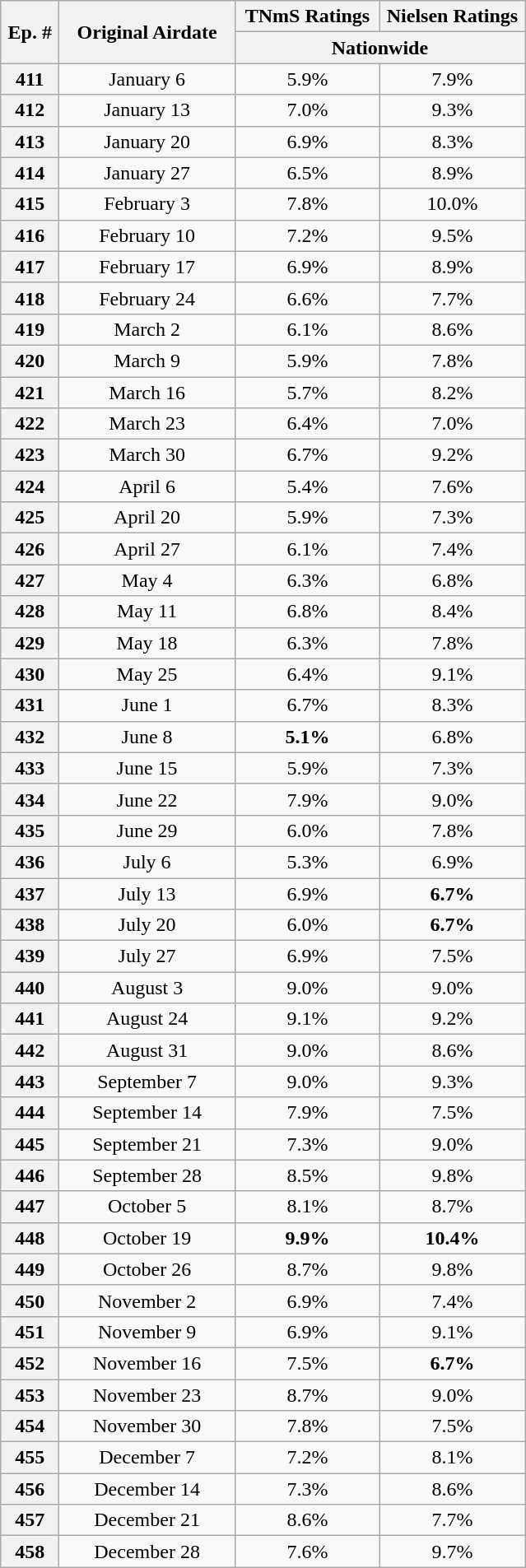<table class="wikitable" style="text-align:center;">
<tr>
<th rowspan="2" style="width:40px;">Ep. #</th>
<th rowspan="2" style="width:135px;">Original Airdate</th>
<th width=110><strong>TNmS Ratings</strong></th>
<th width=110><strong>Nielsen Ratings</strong></th>
</tr>
<tr>
<th colspan="2"><strong>Nationwide</strong></th>
</tr>
<tr>
<th>411</th>
<td>January 6</td>
<td>5.9%</td>
<td>7.9%</td>
</tr>
<tr>
<th>412</th>
<td>January 13</td>
<td>7.0%</td>
<td>9.3%</td>
</tr>
<tr>
<th>413</th>
<td>January 20</td>
<td>6.9%</td>
<td>8.3%</td>
</tr>
<tr>
<th>414</th>
<td>January 27</td>
<td>6.5%</td>
<td>8.9%</td>
</tr>
<tr>
<th>415</th>
<td>February 3</td>
<td>7.8%</td>
<td>10.0%</td>
</tr>
<tr>
<th>416</th>
<td>February 10</td>
<td>7.2%</td>
<td>9.5%</td>
</tr>
<tr>
<th>417</th>
<td>February 17</td>
<td>6.9%</td>
<td>8.9%</td>
</tr>
<tr>
<th>418</th>
<td>February 24</td>
<td>6.6%</td>
<td>7.7%</td>
</tr>
<tr>
<th>419</th>
<td>March 2</td>
<td>6.1%</td>
<td>8.6%</td>
</tr>
<tr>
<th>420</th>
<td>March 9</td>
<td>5.9%</td>
<td>7.8%</td>
</tr>
<tr>
<th>421</th>
<td>March 16</td>
<td>5.7%</td>
<td>8.2%</td>
</tr>
<tr>
<th>422</th>
<td>March 23</td>
<td>6.4%</td>
<td>7.0%</td>
</tr>
<tr>
<th>423</th>
<td>March 30</td>
<td>6.7%</td>
<td>9.2%</td>
</tr>
<tr>
<th>424</th>
<td>April 6</td>
<td>5.4%</td>
<td>7.6%</td>
</tr>
<tr>
<th>425</th>
<td>April 20</td>
<td>5.9%</td>
<td>7.3%</td>
</tr>
<tr>
<th>426</th>
<td>April 27</td>
<td>6.1%</td>
<td>7.4%</td>
</tr>
<tr>
<th>427</th>
<td>May 4</td>
<td>6.3%</td>
<td>6.8%</td>
</tr>
<tr>
<th>428</th>
<td>May 11</td>
<td>6.8%</td>
<td>8.4%</td>
</tr>
<tr>
<th>429</th>
<td>May 18</td>
<td>6.3%</td>
<td>7.8%</td>
</tr>
<tr>
<th>430</th>
<td>May 25</td>
<td>6.4%</td>
<td>9.1%</td>
</tr>
<tr>
<th>431</th>
<td>June 1</td>
<td>6.7%</td>
<td>8.3%</td>
</tr>
<tr>
<th>432</th>
<td>June 8</td>
<td><span><strong>5.1%</strong></span></td>
<td>6.8%</td>
</tr>
<tr>
<th>433</th>
<td>June 15</td>
<td>5.9%</td>
<td>7.3%</td>
</tr>
<tr>
<th>434</th>
<td>June 22</td>
<td>7.9%</td>
<td>9.0%</td>
</tr>
<tr>
<th>435</th>
<td>June 29</td>
<td>6.0%</td>
<td>7.8%</td>
</tr>
<tr>
<th>436</th>
<td>July 6</td>
<td>5.3%</td>
<td>6.9%</td>
</tr>
<tr>
<th>437</th>
<td>July 13</td>
<td>6.9%</td>
<td><span><strong>6.7%</strong></span></td>
</tr>
<tr>
<th>438</th>
<td>July 20</td>
<td>6.0%</td>
<td><span><strong>6.7%</strong></span></td>
</tr>
<tr>
<th>439</th>
<td>July 27</td>
<td>6.9%</td>
<td>7.5%</td>
</tr>
<tr>
<th>440</th>
<td>August 3</td>
<td>9.0%</td>
<td>9.0%</td>
</tr>
<tr>
<th>441</th>
<td>August 24</td>
<td>9.1%</td>
<td>9.2%</td>
</tr>
<tr>
<th>442</th>
<td>August 31</td>
<td>9.0%</td>
<td>8.6%</td>
</tr>
<tr>
<th>443</th>
<td>September 7</td>
<td>9.0%</td>
<td>9.3%</td>
</tr>
<tr>
<th>444</th>
<td>September 14</td>
<td>7.9%</td>
<td>7.5%</td>
</tr>
<tr>
<th>445</th>
<td>September 21</td>
<td>7.3%</td>
<td>9.0%</td>
</tr>
<tr>
<th>446</th>
<td>September 28</td>
<td>8.5%</td>
<td>9.8%</td>
</tr>
<tr>
<th>447</th>
<td>October 5</td>
<td>8.1%</td>
<td>8.7%</td>
</tr>
<tr>
<th>448</th>
<td>October 19</td>
<td><span><strong>9.9%</strong></span></td>
<td><span><strong>10.4%</strong></span></td>
</tr>
<tr>
<th>449</th>
<td>October 26</td>
<td>8.7%</td>
<td>9.8%</td>
</tr>
<tr>
<th>450</th>
<td>November 2</td>
<td>6.9%</td>
<td>7.4%</td>
</tr>
<tr>
<th>451</th>
<td>November 9</td>
<td>6.9%</td>
<td>9.1%</td>
</tr>
<tr>
<th>452</th>
<td>November 16</td>
<td>7.5%</td>
<td><span><strong>6.7%</strong></span></td>
</tr>
<tr>
<th>453</th>
<td>November 23</td>
<td>8.7%</td>
<td>9.0%</td>
</tr>
<tr>
<th>454</th>
<td>November 30</td>
<td>7.8%</td>
<td>7.5%</td>
</tr>
<tr>
<th>455</th>
<td>December 7</td>
<td>7.2%</td>
<td>8.1%</td>
</tr>
<tr>
<th>456</th>
<td>December 14</td>
<td>7.3%</td>
<td>8.6%</td>
</tr>
<tr>
<th>457</th>
<td>December 21</td>
<td>8.6%</td>
<td>7.7%</td>
</tr>
<tr>
<th>458</th>
<td>December 28</td>
<td>7.6%</td>
<td>9.7%</td>
</tr>
</table>
